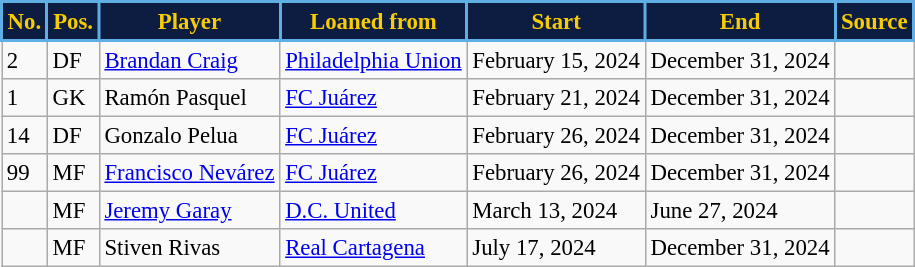<table class="wikitable sortable" style=" font-size:95%; text-align:left;">
<tr>
<th style="background:#0D1D41; color:#F8CC00; border:2px solid #5FAFE4;" scope="col">No.</th>
<th style="background:#0D1D41; color:#F8CC00; border:2px solid #5FAFE4;" scope="col">Pos.</th>
<th style="background:#0D1D41; color:#F8CC00; border:2px solid #5FAFE4;" scope="col">Player</th>
<th style="background:#0D1D41; color:#F8CC00; border:2px solid #5FAFE4;" scope="col">Loaned from</th>
<th style="background:#0D1D41; color:#F8CC00; border:2px solid #5FAFE4;" scope="col">Start</th>
<th style="background:#0D1D41; color:#F8CC00; border:2px solid #5FAFE4;" scope="col">End</th>
<th style="background:#0D1D41; color:#F8CC00; border:2px solid #5FAFE4;" scope="col">Source</th>
</tr>
<tr>
<td>2</td>
<td>DF</td>
<td> <a href='#'>Brandan Craig</a></td>
<td> <a href='#'>Philadelphia Union</a></td>
<td>February 15, 2024</td>
<td>December 31, 2024</td>
<td></td>
</tr>
<tr>
<td>1</td>
<td>GK</td>
<td> Ramón Pasquel</td>
<td> <a href='#'>FC Juárez</a></td>
<td>February 21, 2024</td>
<td>December 31, 2024</td>
<td></td>
</tr>
<tr>
<td>14</td>
<td>DF</td>
<td> Gonzalo Pelua</td>
<td> <a href='#'>FC Juárez</a></td>
<td>February 26, 2024</td>
<td>December 31, 2024</td>
<td></td>
</tr>
<tr>
<td>99</td>
<td>MF</td>
<td> <a href='#'>Francisco Nevárez</a></td>
<td> <a href='#'>FC Juárez</a></td>
<td>February 26, 2024</td>
<td>December 31, 2024</td>
<td></td>
</tr>
<tr>
<td></td>
<td>MF</td>
<td> <a href='#'>Jeremy Garay</a></td>
<td> <a href='#'>D.C. United</a></td>
<td>March 13, 2024</td>
<td>June 27, 2024</td>
<td></td>
</tr>
<tr>
<td></td>
<td>MF</td>
<td> Stiven Rivas</td>
<td> <a href='#'>Real Cartagena</a></td>
<td>July 17, 2024</td>
<td>December 31, 2024</td>
<td></td>
</tr>
</table>
